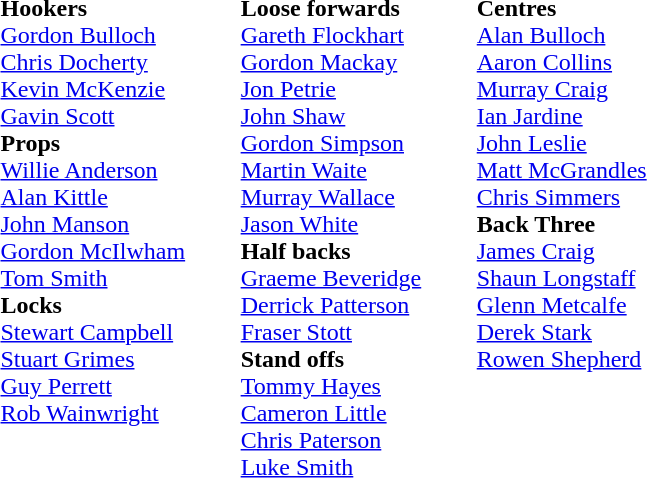<table class="toccolours" style="border-collapse: collapse;">
<tr>
<td valign="top"><br><strong>Hookers</strong><br>
 <a href='#'>Gordon Bulloch</a><br>
 <a href='#'>Chris Docherty</a><br>
 <a href='#'>Kevin McKenzie</a><br>
 <a href='#'>Gavin Scott</a><br><strong>Props</strong><br> <a href='#'>Willie Anderson</a><br>
 <a href='#'>Alan Kittle</a><br>
 <a href='#'>John Manson</a><br>
 <a href='#'>Gordon McIlwham</a><br>
 <a href='#'>Tom Smith</a><br><strong>Locks</strong><br>
 <a href='#'>Stewart Campbell</a><br>
 <a href='#'>Stuart Grimes</a><br>
 <a href='#'>Guy Perrett</a><br>
 <a href='#'>Rob Wainwright</a><br></td>
<td width="33"> </td>
<td valign="top"><br><strong>Loose forwards</strong><br>
 <a href='#'>Gareth Flockhart</a><br>
 <a href='#'>Gordon Mackay</a><br>
 <a href='#'>Jon Petrie</a><br>
 <a href='#'>John Shaw</a><br>
 <a href='#'>Gordon Simpson</a><br>
 <a href='#'>Martin Waite</a><br>
 <a href='#'>Murray Wallace</a><br>
 <a href='#'>Jason White</a><br><strong>Half backs</strong> <br>
 <a href='#'>Graeme Beveridge</a><br>
 <a href='#'>Derrick Patterson</a><br>
 <a href='#'>Fraser Stott</a><br><strong>Stand offs</strong> <br>
 <a href='#'>Tommy Hayes</a><br>
 <a href='#'>Cameron Little</a><br>
 <a href='#'>Chris Paterson</a><br>
 <a href='#'>Luke Smith</a><br></td>
<td width="33"> </td>
<td valign="top"><br><strong>Centres</strong><br>
 <a href='#'>Alan Bulloch</a><br>
 <a href='#'>Aaron Collins</a><br>
 <a href='#'>Murray Craig</a><br>
 <a href='#'>Ian Jardine</a><br>
 <a href='#'>John Leslie</a><br>
 <a href='#'>Matt McGrandles</a><br>
 <a href='#'>Chris Simmers</a><br><strong>Back Three</strong><br>
 <a href='#'>James Craig</a><br>
 <a href='#'>Shaun Longstaff</a><br>
 <a href='#'>Glenn Metcalfe</a><br>
 <a href='#'>Derek Stark</a><br>
 <a href='#'>Rowen Shepherd</a><br></td>
</tr>
</table>
